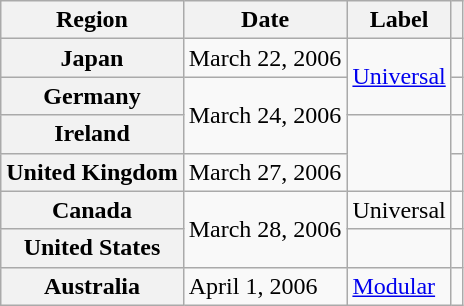<table class="wikitable plainrowheaders">
<tr>
<th scope="col">Region</th>
<th scope="col">Date</th>
<th scope="col">Label</th>
<th scope="col"></th>
</tr>
<tr>
<th scope="row">Japan</th>
<td>March 22, 2006</td>
<td rowspan="2"><a href='#'>Universal</a></td>
<td align="center"></td>
</tr>
<tr>
<th scope="row">Germany</th>
<td rowspan="2">March 24, 2006</td>
<td align="center"></td>
</tr>
<tr>
<th scope="row">Ireland</th>
<td rowspan="2"></td>
<td align="center"></td>
</tr>
<tr>
<th scope="row">United Kingdom</th>
<td>March 27, 2006</td>
<td align="center"></td>
</tr>
<tr>
<th scope="row">Canada</th>
<td rowspan="2">March 28, 2006</td>
<td>Universal</td>
<td align="center"></td>
</tr>
<tr>
<th scope="row">United States</th>
<td></td>
<td align="center"></td>
</tr>
<tr>
<th scope="row">Australia</th>
<td>April 1, 2006</td>
<td><a href='#'>Modular</a></td>
<td align="center"></td>
</tr>
</table>
